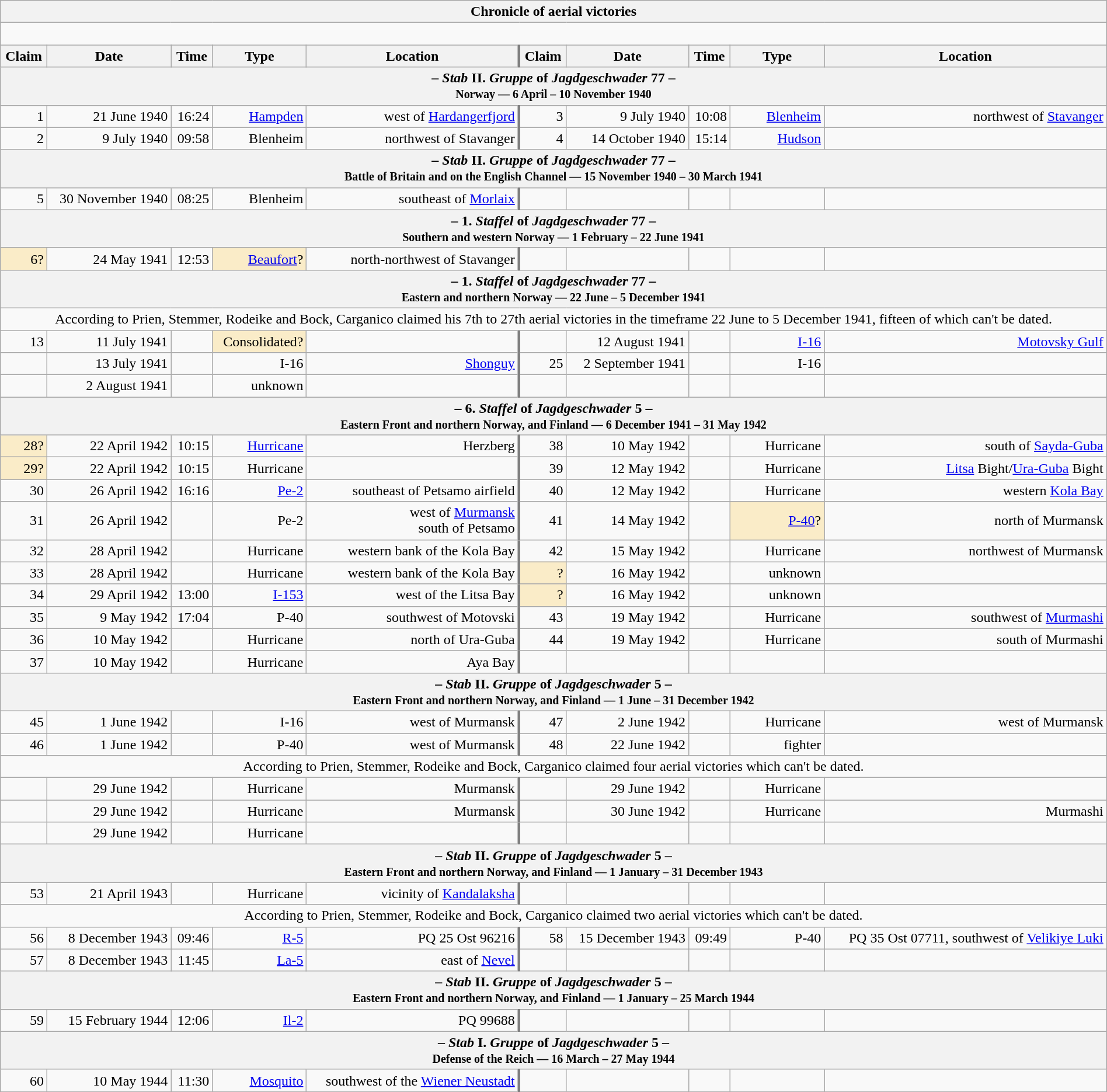<table class="wikitable plainrowheaders collapsible" style="margin-left: auto; margin-right: auto; border: none; text-align:right; width: 100%;">
<tr>
<th colspan="10">Chronicle of aerial victories</th>
</tr>
<tr>
<td colspan="10" style="text-align: left;"><br></td>
</tr>
<tr>
<th scope="col">Claim</th>
<th scope="col">Date</th>
<th scope="col">Time</th>
<th scope="col" width="100px">Type</th>
<th scope="col">Location</th>
<th scope="col" style="border-left: 3px solid grey;">Claim</th>
<th scope="col">Date</th>
<th scope="col">Time</th>
<th scope="col" width="100px">Type</th>
<th scope="col">Location</th>
</tr>
<tr>
<th colspan="10">– <em>Stab</em> II. <em>Gruppe</em> of <em>Jagdgeschwader</em> 77 –<br><small>Norway — 6 April – 10 November 1940</small></th>
</tr>
<tr>
<td>1</td>
<td>21 June 1940</td>
<td>16:24</td>
<td><a href='#'>Hampden</a></td>
<td>west of <a href='#'>Hardangerfjord</a></td>
<td style="border-left: 3px solid grey;">3</td>
<td>9 July 1940</td>
<td>10:08</td>
<td><a href='#'>Blenheim</a></td>
<td>northwest of <a href='#'>Stavanger</a></td>
</tr>
<tr>
<td>2</td>
<td>9 July 1940</td>
<td>09:58</td>
<td>Blenheim</td>
<td>northwest of Stavanger</td>
<td style="border-left: 3px solid grey;">4</td>
<td>14 October 1940</td>
<td>15:14</td>
<td><a href='#'>Hudson</a></td>
<td></td>
</tr>
<tr>
<th colspan="10">– <em>Stab</em> II. <em>Gruppe</em> of <em>Jagdgeschwader</em> 77 –<br><small>Battle of Britain and on the English Channel — 15 November 1940 – 30 March 1941</small></th>
</tr>
<tr>
<td>5</td>
<td>30 November 1940</td>
<td>08:25</td>
<td>Blenheim</td>
<td> southeast of <a href='#'>Morlaix</a></td>
<td style="border-left: 3px solid grey;"></td>
<td></td>
<td></td>
<td></td>
<td></td>
</tr>
<tr>
<th colspan="10">– 1. <em>Staffel</em> of <em>Jagdgeschwader</em> 77 –<br><small>Southern and western Norway — 1 February – 22 June 1941</small></th>
</tr>
<tr>
<td style="background:#faecc8">6?</td>
<td>24 May 1941</td>
<td>12:53</td>
<td style="background:#faecc8"><a href='#'>Beaufort</a>?</td>
<td> north-northwest of Stavanger</td>
<td style="border-left: 3px solid grey;"></td>
<td></td>
<td></td>
<td></td>
<td></td>
</tr>
<tr>
<th colspan="10">– 1. <em>Staffel</em> of <em>Jagdgeschwader</em> 77 –<br><small>Eastern and northern Norway — 22 June – 5 December 1941</small></th>
</tr>
<tr>
<td colspan="10" style="text-align: center">According to Prien, Stemmer, Rodeike and Bock, Carganico claimed his 7th to 27th aerial victories in the timeframe 22 June to 5 December 1941, fifteen of which can't be dated.</td>
</tr>
<tr>
<td>13</td>
<td>11 July 1941</td>
<td></td>
<td style="background:#faecc8">Consolidated?</td>
<td></td>
<td style="border-left: 3px solid grey;"></td>
<td>12 August 1941</td>
<td></td>
<td><a href='#'>I-16</a></td>
<td><a href='#'>Motovsky Gulf</a></td>
</tr>
<tr>
<td></td>
<td>13 July 1941</td>
<td></td>
<td>I-16</td>
<td><a href='#'>Shonguy</a></td>
<td style="border-left: 3px solid grey;">25</td>
<td>2 September 1941</td>
<td></td>
<td>I-16</td>
<td></td>
</tr>
<tr>
<td></td>
<td>2 August 1941</td>
<td></td>
<td>unknown</td>
<td></td>
<td style="border-left: 3px solid grey;"></td>
<td></td>
<td></td>
<td></td>
<td></td>
</tr>
<tr>
<th colspan="12">– 6. <em>Staffel</em> of <em>Jagdgeschwader</em> 5 –<br><small>Eastern Front and northern Norway, and Finland — 6 December 1941 – 31 May 1942</small></th>
</tr>
<tr>
<td style="background:#faecc8">28?</td>
<td>22 April 1942</td>
<td>10:15</td>
<td><a href='#'>Hurricane</a></td>
<td>Herzberg</td>
<td style="border-left: 3px solid grey;">38</td>
<td>10 May 1942</td>
<td></td>
<td>Hurricane</td>
<td> south of <a href='#'>Sayda-Guba</a></td>
</tr>
<tr>
<td style="background:#faecc8">29?</td>
<td>22 April 1942</td>
<td>10:15</td>
<td>Hurricane</td>
<td></td>
<td style="border-left: 3px solid grey;">39</td>
<td>12 May 1942</td>
<td></td>
<td>Hurricane</td>
<td><a href='#'>Litsa</a> Bight/<a href='#'>Ura-Guba</a> Bight</td>
</tr>
<tr>
<td>30</td>
<td>26 April 1942</td>
<td>16:16</td>
<td><a href='#'>Pe-2</a></td>
<td> southeast of Petsamo airfield</td>
<td style="border-left: 3px solid grey;">40</td>
<td>12 May 1942</td>
<td></td>
<td>Hurricane</td>
<td>western <a href='#'>Kola Bay</a></td>
</tr>
<tr>
<td>31</td>
<td>26 April 1942</td>
<td></td>
<td>Pe-2</td>
<td> west of <a href='#'>Murmansk</a><br> south of Petsamo</td>
<td style="border-left: 3px solid grey;">41</td>
<td>14 May 1942</td>
<td></td>
<td style="background:#faecc8"><a href='#'>P-40</a>?</td>
<td> north of Murmansk</td>
</tr>
<tr>
<td>32</td>
<td>28 April 1942</td>
<td></td>
<td>Hurricane</td>
<td>western bank of the Kola Bay</td>
<td style="border-left: 3px solid grey;">42</td>
<td>15 May 1942</td>
<td></td>
<td>Hurricane</td>
<td> northwest of Murmansk</td>
</tr>
<tr>
<td>33</td>
<td>28 April 1942</td>
<td></td>
<td>Hurricane</td>
<td>western bank of the Kola Bay</td>
<td style="border-left: 3px solid grey; background:#faecc8">?</td>
<td>16 May 1942</td>
<td></td>
<td>unknown</td>
<td></td>
</tr>
<tr>
<td>34</td>
<td>29 April 1942</td>
<td>13:00</td>
<td><a href='#'>I-153</a></td>
<td> west of the Litsa Bay</td>
<td style="border-left: 3px solid grey; background:#faecc8">?</td>
<td>16 May 1942</td>
<td></td>
<td>unknown</td>
<td></td>
</tr>
<tr>
<td>35</td>
<td>9 May 1942</td>
<td>17:04</td>
<td>P-40</td>
<td> southwest of Motovski</td>
<td style="border-left: 3px solid grey;">43</td>
<td>19 May 1942</td>
<td></td>
<td>Hurricane</td>
<td> southwest of <a href='#'>Murmashi</a></td>
</tr>
<tr>
<td>36</td>
<td>10 May 1942</td>
<td></td>
<td>Hurricane</td>
<td> north of Ura-Guba</td>
<td style="border-left: 3px solid grey;">44</td>
<td>19 May 1942</td>
<td></td>
<td>Hurricane</td>
<td> south of Murmashi</td>
</tr>
<tr>
<td>37</td>
<td>10 May 1942</td>
<td></td>
<td>Hurricane</td>
<td>Aya Bay</td>
<td style="border-left: 3px solid grey;"></td>
<td></td>
<td></td>
<td></td>
<td></td>
</tr>
<tr>
<th colspan="12">– <em>Stab</em> II. <em>Gruppe</em> of <em>Jagdgeschwader</em> 5 –<br><small>Eastern Front and northern Norway, and Finland — 1 June – 31 December 1942</small></th>
</tr>
<tr>
<td>45</td>
<td>1 June 1942</td>
<td></td>
<td>I-16</td>
<td> west of Murmansk</td>
<td style="border-left: 3px solid grey;">47</td>
<td>2 June 1942</td>
<td></td>
<td>Hurricane</td>
<td> west of Murmansk</td>
</tr>
<tr>
<td>46</td>
<td>1 June 1942</td>
<td></td>
<td>P-40</td>
<td> west of Murmansk</td>
<td style="border-left: 3px solid grey;">48</td>
<td>22 June 1942</td>
<td></td>
<td>fighter</td>
<td></td>
</tr>
<tr>
<td colspan="10" style="text-align: center">According to Prien, Stemmer, Rodeike and Bock, Carganico claimed four aerial victories which can't be dated.</td>
</tr>
<tr>
<td></td>
<td>29 June 1942</td>
<td></td>
<td>Hurricane</td>
<td>Murmansk</td>
<td style="border-left: 3px solid grey;"></td>
<td>29 June 1942</td>
<td></td>
<td>Hurricane</td>
<td></td>
</tr>
<tr>
<td></td>
<td>29 June 1942</td>
<td></td>
<td>Hurricane</td>
<td>Murmansk</td>
<td style="border-left: 3px solid grey;"></td>
<td>30 June 1942</td>
<td></td>
<td>Hurricane</td>
<td>Murmashi</td>
</tr>
<tr>
<td></td>
<td>29 June 1942</td>
<td></td>
<td>Hurricane</td>
<td></td>
<td style="border-left: 3px solid grey;"></td>
<td></td>
<td></td>
<td></td>
<td></td>
</tr>
<tr>
<th colspan="12">– <em>Stab</em> II. <em>Gruppe</em> of <em>Jagdgeschwader</em> 5 –<br><small>Eastern Front and northern Norway, and Finland — 1 January – 31 December 1943</small></th>
</tr>
<tr>
<td>53</td>
<td>21 April 1943</td>
<td></td>
<td>Hurricane</td>
<td>vicinity of <a href='#'>Kandalaksha</a></td>
<td style="border-left: 3px solid grey;"></td>
<td></td>
<td></td>
<td></td>
<td></td>
</tr>
<tr>
<td colspan="10" style="text-align: center">According to Prien, Stemmer, Rodeike and Bock, Carganico claimed two aerial victories which can't be dated.</td>
</tr>
<tr>
<td>56</td>
<td>8 December 1943</td>
<td>09:46</td>
<td><a href='#'>R-5</a></td>
<td>PQ 25 Ost 96216</td>
<td style="border-left: 3px solid grey;">58</td>
<td>15 December 1943</td>
<td>09:49</td>
<td>P-40</td>
<td>PQ 35 Ost 07711, southwest of <a href='#'>Velikiye Luki</a></td>
</tr>
<tr>
<td>57</td>
<td>8 December 1943</td>
<td>11:45</td>
<td><a href='#'>La-5</a></td>
<td>east of <a href='#'>Nevel</a></td>
<td style="border-left: 3px solid grey;"></td>
<td></td>
<td></td>
<td></td>
<td></td>
</tr>
<tr>
<th colspan="12">– <em>Stab</em> II. <em>Gruppe</em> of <em>Jagdgeschwader</em> 5 –<br><small>Eastern Front and northern Norway, and Finland — 1 January – 25 March 1944</small></th>
</tr>
<tr>
<td>59</td>
<td>15 February 1944</td>
<td>12:06</td>
<td><a href='#'>Il-2</a></td>
<td>PQ 99688</td>
<td style="border-left: 3px solid grey;"></td>
<td></td>
<td></td>
<td></td>
<td></td>
</tr>
<tr>
<th colspan="12">– <em>Stab</em> I. <em>Gruppe</em> of <em>Jagdgeschwader</em> 5 –<br><small>Defense of the Reich — 16 March – 27 May 1944</small></th>
</tr>
<tr>
<td>60</td>
<td>10 May 1944</td>
<td>11:30</td>
<td><a href='#'>Mosquito</a></td>
<td> southwest of the <a href='#'>Wiener Neustadt</a></td>
<td style="border-left: 3px solid grey;"></td>
<td></td>
<td></td>
<td></td>
<td></td>
</tr>
</table>
